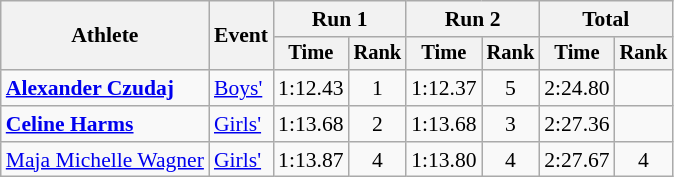<table class="wikitable" style="font-size:90%">
<tr>
<th rowspan="2">Athlete</th>
<th rowspan="2">Event</th>
<th colspan="2">Run 1</th>
<th colspan="2">Run 2</th>
<th colspan="2">Total</th>
</tr>
<tr style="font-size:95%">
<th>Time</th>
<th>Rank</th>
<th>Time</th>
<th>Rank</th>
<th>Time</th>
<th>Rank</th>
</tr>
<tr align=center>
<td align=left><strong><a href='#'>Alexander Czudaj</a></strong></td>
<td align=left><a href='#'>Boys'</a></td>
<td>1:12.43</td>
<td>1</td>
<td>1:12.37</td>
<td>5</td>
<td>2:24.80</td>
<td></td>
</tr>
<tr align=center>
<td align=left><strong><a href='#'>Celine Harms</a></strong></td>
<td align=left><a href='#'>Girls'</a></td>
<td>1:13.68</td>
<td>2</td>
<td>1:13.68</td>
<td>3</td>
<td>2:27.36</td>
<td></td>
</tr>
<tr align=center>
<td align=left><a href='#'>Maja Michelle Wagner</a></td>
<td align=left><a href='#'>Girls'</a></td>
<td>1:13.87</td>
<td>4</td>
<td>1:13.80</td>
<td>4</td>
<td>2:27.67</td>
<td>4</td>
</tr>
</table>
